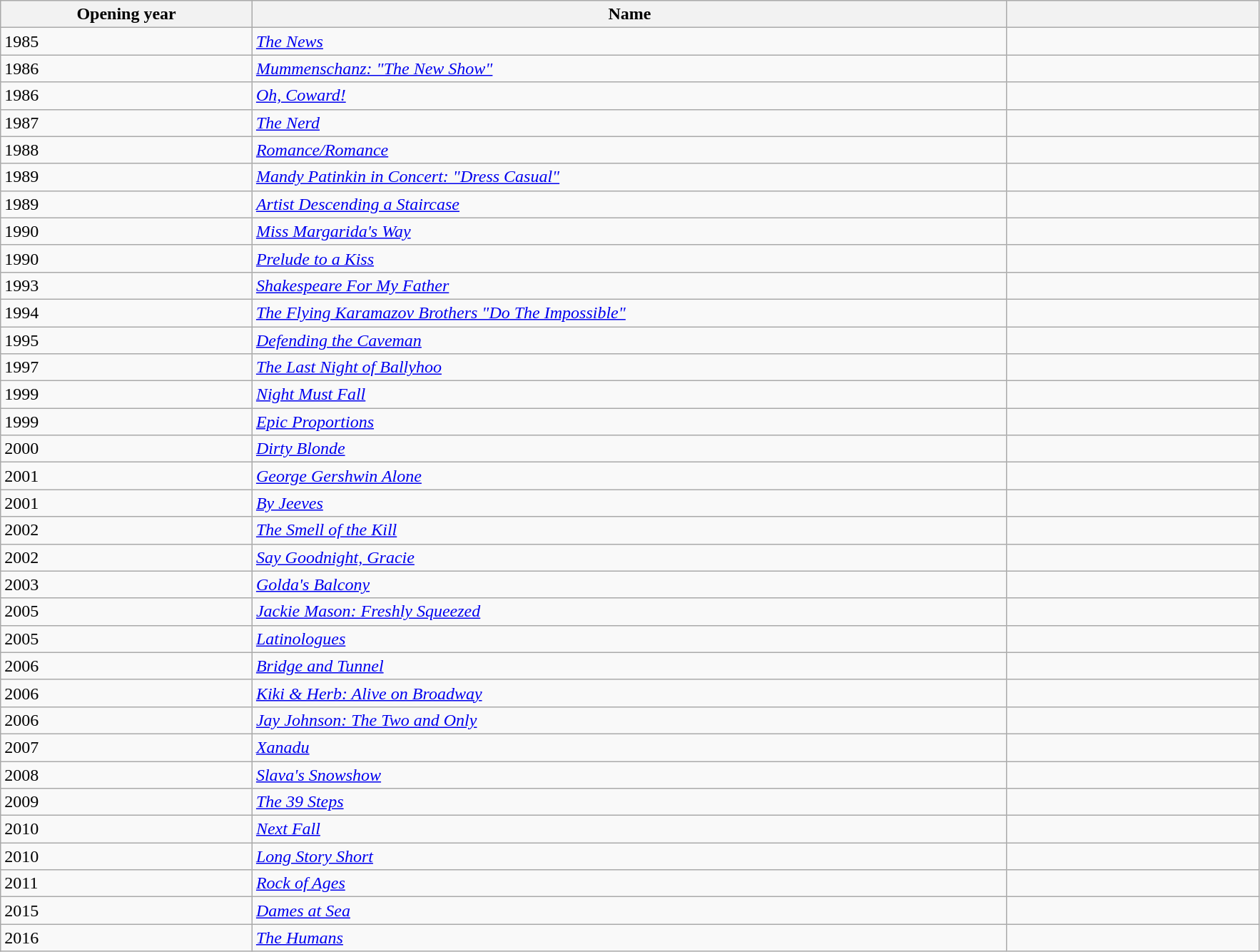<table class="wikitable sortable collapsible">
<tr>
<th width=10% scope="col">Opening year</th>
<th width=30% scope="col">Name</th>
<th width=10% scope="col"  class="unsortable"></th>
</tr>
<tr>
<td>1985</td>
<td><em><a href='#'>The News</a></em></td>
<td></td>
</tr>
<tr>
<td>1986</td>
<td><em><a href='#'>Mummenschanz: "The New Show"</a></em></td>
<td></td>
</tr>
<tr>
<td>1986</td>
<td><em><a href='#'>Oh, Coward!</a></em></td>
<td></td>
</tr>
<tr>
<td>1987</td>
<td><em><a href='#'>The Nerd</a></em></td>
<td></td>
</tr>
<tr>
<td>1988</td>
<td><em><a href='#'>Romance/Romance</a></em></td>
<td></td>
</tr>
<tr>
<td>1989</td>
<td><em><a href='#'>Mandy Patinkin in Concert: "Dress Casual"</a></em></td>
<td></td>
</tr>
<tr>
<td>1989</td>
<td><em><a href='#'>Artist Descending a Staircase</a></em></td>
<td></td>
</tr>
<tr>
<td>1990</td>
<td><em><a href='#'>Miss Margarida's Way</a></em></td>
<td></td>
</tr>
<tr>
<td>1990</td>
<td><em><a href='#'>Prelude to a Kiss</a></em></td>
<td></td>
</tr>
<tr>
<td>1993</td>
<td><em><a href='#'>Shakespeare For My Father</a></em></td>
<td></td>
</tr>
<tr>
<td>1994</td>
<td><em><a href='#'>The Flying Karamazov Brothers "Do The Impossible"</a></em></td>
<td></td>
</tr>
<tr>
<td>1995</td>
<td><em><a href='#'>Defending the Caveman</a></em></td>
<td></td>
</tr>
<tr>
<td>1997</td>
<td><em><a href='#'>The Last Night of Ballyhoo</a></em></td>
<td></td>
</tr>
<tr>
<td>1999</td>
<td><em><a href='#'>Night Must Fall</a></em></td>
<td></td>
</tr>
<tr>
<td>1999</td>
<td><em><a href='#'>Epic Proportions</a></em></td>
<td></td>
</tr>
<tr>
<td>2000</td>
<td><em><a href='#'>Dirty Blonde</a></em></td>
<td></td>
</tr>
<tr>
<td>2001</td>
<td><em><a href='#'>George Gershwin Alone</a></em></td>
<td></td>
</tr>
<tr>
<td>2001</td>
<td><em><a href='#'>By Jeeves</a></em></td>
<td></td>
</tr>
<tr>
<td>2002</td>
<td><em><a href='#'>The Smell of the Kill</a></em></td>
<td></td>
</tr>
<tr>
<td>2002</td>
<td><em><a href='#'>Say Goodnight, Gracie</a></em></td>
<td></td>
</tr>
<tr>
<td>2003</td>
<td><em><a href='#'>Golda's Balcony</a></em></td>
<td></td>
</tr>
<tr>
<td>2005</td>
<td><em><a href='#'>Jackie Mason: Freshly Squeezed</a></em></td>
<td></td>
</tr>
<tr>
<td>2005</td>
<td><em><a href='#'>Latinologues</a></em></td>
<td></td>
</tr>
<tr>
<td>2006</td>
<td><em><a href='#'>Bridge and Tunnel</a></em></td>
<td></td>
</tr>
<tr>
<td>2006</td>
<td><em><a href='#'>Kiki & Herb: Alive on Broadway</a></em></td>
<td></td>
</tr>
<tr>
<td>2006</td>
<td><em><a href='#'>Jay Johnson: The Two and Only</a></em></td>
<td></td>
</tr>
<tr>
<td>2007</td>
<td><em><a href='#'>Xanadu</a></em></td>
<td></td>
</tr>
<tr>
<td>2008</td>
<td><em><a href='#'>Slava's Snowshow</a></em></td>
<td></td>
</tr>
<tr>
<td>2009</td>
<td><em><a href='#'>The 39 Steps</a></em></td>
<td></td>
</tr>
<tr>
<td>2010</td>
<td><em><a href='#'>Next Fall</a></em></td>
<td></td>
</tr>
<tr>
<td>2010</td>
<td><em><a href='#'>Long Story Short</a></em></td>
<td></td>
</tr>
<tr>
<td>2011</td>
<td><em><a href='#'>Rock of Ages</a></em></td>
<td></td>
</tr>
<tr>
<td>2015</td>
<td><em><a href='#'>Dames at Sea</a></em></td>
<td></td>
</tr>
<tr>
<td>2016</td>
<td><em><a href='#'>The Humans</a></em></td>
<td></td>
</tr>
</table>
